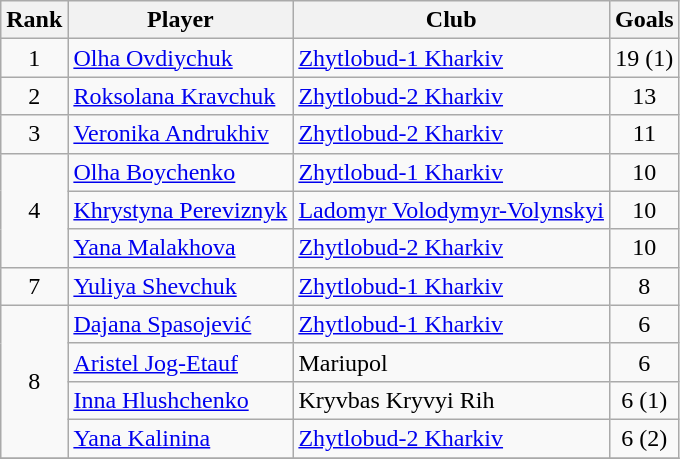<table class="wikitable" style="text-align:center">
<tr>
<th>Rank</th>
<th>Player</th>
<th>Club</th>
<th>Goals</th>
</tr>
<tr>
<td rowspan=1>1</td>
<td align="left"> <a href='#'>Olha Ovdiychuk</a></td>
<td align="left"><a href='#'>Zhytlobud-1 Kharkiv</a></td>
<td>19 (1)</td>
</tr>
<tr>
<td rowspan=1>2</td>
<td align="left"> <a href='#'>Roksolana Kravchuk</a></td>
<td align="left"><a href='#'>Zhytlobud-2 Kharkiv</a></td>
<td>13</td>
</tr>
<tr>
<td>3</td>
<td align="left"> <a href='#'>Veronika Andrukhiv</a></td>
<td align="left"><a href='#'>Zhytlobud-2 Kharkiv</a></td>
<td>11</td>
</tr>
<tr>
<td rowspan=3>4</td>
<td align="left"> <a href='#'>Olha Boychenko</a></td>
<td align="left"><a href='#'>Zhytlobud-1 Kharkiv</a></td>
<td>10</td>
</tr>
<tr>
<td align="left"> <a href='#'>Khrystyna Pereviznyk</a></td>
<td align="left"><a href='#'>Ladomyr Volodymyr-Volynskyi</a></td>
<td>10</td>
</tr>
<tr>
<td align="left"> <a href='#'>Yana Malakhova</a></td>
<td align="left"><a href='#'>Zhytlobud-2 Kharkiv</a></td>
<td>10</td>
</tr>
<tr>
<td>7</td>
<td align="left"> <a href='#'>Yuliya Shevchuk</a></td>
<td align="left"><a href='#'>Zhytlobud-1 Kharkiv</a></td>
<td>8</td>
</tr>
<tr>
<td rowspan=4>8</td>
<td align="left"> <a href='#'>Dajana Spasojević</a></td>
<td align="left"><a href='#'>Zhytlobud-1 Kharkiv</a></td>
<td>6</td>
</tr>
<tr>
<td align="left"> <a href='#'>Aristel Jog-Etauf</a></td>
<td align="left">Mariupol</td>
<td>6</td>
</tr>
<tr>
<td align="left"> <a href='#'>Inna Hlushchenko</a></td>
<td align="left">Kryvbas Kryvyi Rih</td>
<td>6 (1)</td>
</tr>
<tr>
<td align="left"> <a href='#'>Yana Kalinina</a></td>
<td align="left"><a href='#'>Zhytlobud-2 Kharkiv</a></td>
<td>6 (2)</td>
</tr>
<tr>
</tr>
</table>
